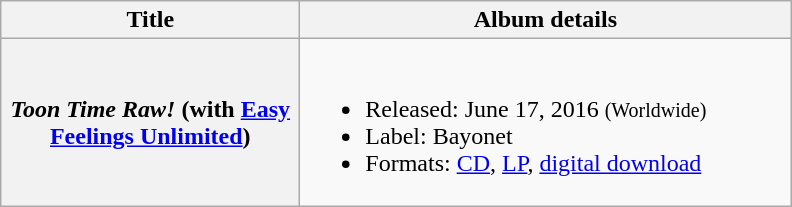<table class="wikitable plainrowheaders">
<tr>
<th scope="col" style="width:12em;">Title</th>
<th scope="col" style="width:20em;">Album details</th>
</tr>
<tr>
<th scope="row"><em>Toon Time Raw!</em> (with <a href='#'>Easy Feelings Unlimited</a>)</th>
<td><br><ul><li>Released: June 17, 2016 <small>(Worldwide)</small></li><li>Label: Bayonet</li><li>Formats: <a href='#'>CD</a>, <a href='#'>LP</a>, <a href='#'>digital download</a></li></ul></td>
</tr>
</table>
